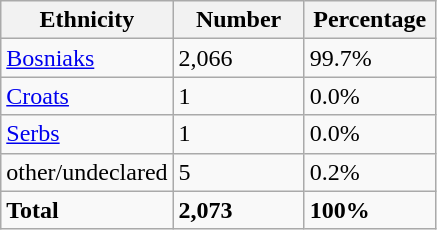<table class="wikitable">
<tr>
<th width="100px">Ethnicity</th>
<th width="80px">Number</th>
<th width="80px">Percentage</th>
</tr>
<tr>
<td><a href='#'>Bosniaks</a></td>
<td>2,066</td>
<td>99.7%</td>
</tr>
<tr>
<td><a href='#'>Croats</a></td>
<td>1</td>
<td>0.0%</td>
</tr>
<tr>
<td><a href='#'>Serbs</a></td>
<td>1</td>
<td>0.0%</td>
</tr>
<tr>
<td>other/undeclared</td>
<td>5</td>
<td>0.2%</td>
</tr>
<tr>
<td><strong>Total</strong></td>
<td><strong>2,073</strong></td>
<td><strong>100%</strong></td>
</tr>
</table>
